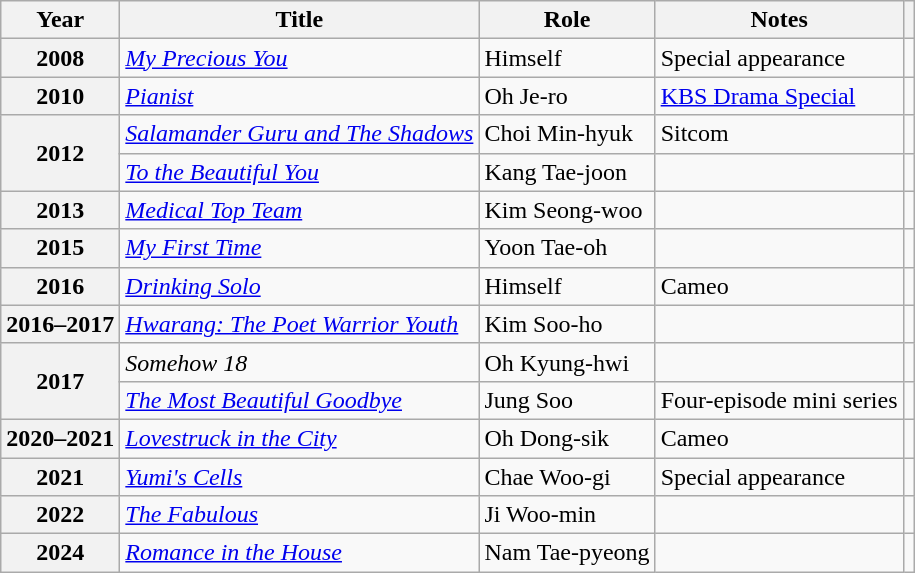<table class="wikitable sortable plainrowheaders">
<tr>
<th scope="col">Year</th>
<th scope="col">Title</th>
<th scope="col">Role</th>
<th scope="col" class="unsortable">Notes</th>
<th scope="col" class="unsortable"></th>
</tr>
<tr>
<th scope="row">2008</th>
<td><em><a href='#'>My Precious You</a></em></td>
<td>Himself</td>
<td>Special appearance</td>
<td style="text-align:center"></td>
</tr>
<tr>
<th scope="row">2010</th>
<td><em><a href='#'>Pianist</a></em></td>
<td>Oh Je-ro</td>
<td><a href='#'>KBS Drama Special</a></td>
<td style="text-align:center"></td>
</tr>
<tr>
<th scope="row" rowspan="2">2012</th>
<td><em><a href='#'>Salamander Guru and The Shadows</a></em></td>
<td>Choi Min-hyuk</td>
<td>Sitcom</td>
<td style="text-align:center"></td>
</tr>
<tr>
<td><em><a href='#'>To the Beautiful You</a></em></td>
<td>Kang Tae-joon</td>
<td></td>
<td style="text-align:center"></td>
</tr>
<tr>
<th scope="row">2013</th>
<td><em><a href='#'>Medical Top Team</a></em></td>
<td>Kim Seong-woo</td>
<td></td>
<td style="text-align:center"></td>
</tr>
<tr>
<th scope="row">2015</th>
<td><em><a href='#'>My First Time</a></em></td>
<td>Yoon Tae-oh</td>
<td></td>
<td style="text-align:center"></td>
</tr>
<tr>
<th scope="row">2016</th>
<td><em><a href='#'>Drinking Solo</a></em></td>
<td>Himself</td>
<td>Cameo</td>
<td style="text-align:center"></td>
</tr>
<tr>
<th scope="row">2016–2017</th>
<td><em><a href='#'>Hwarang: The Poet Warrior Youth</a></em></td>
<td>Kim Soo-ho</td>
<td></td>
<td style="text-align:center"></td>
</tr>
<tr>
<th scope="row" rowspan="2">2017</th>
<td><em>Somehow 18</em></td>
<td>Oh Kyung-hwi</td>
<td></td>
<td style="text-align:center"></td>
</tr>
<tr>
<td><em><a href='#'>The Most Beautiful Goodbye</a></em></td>
<td>Jung Soo</td>
<td>Four-episode mini series</td>
<td style="text-align:center"></td>
</tr>
<tr>
<th scope="row">2020–2021</th>
<td><em><a href='#'>Lovestruck in the City</a></em></td>
<td>Oh Dong-sik</td>
<td>Cameo</td>
<td style="text-align:center"></td>
</tr>
<tr>
<th scope="row">2021</th>
<td><em><a href='#'>Yumi's Cells</a></em></td>
<td>Chae Woo-gi</td>
<td>Special appearance</td>
<td style="text-align:center"></td>
</tr>
<tr>
<th scope="row">2022</th>
<td><em><a href='#'>The Fabulous</a></em></td>
<td>Ji Woo-min</td>
<td></td>
<td style="text-align:center"></td>
</tr>
<tr>
<th scope="row">2024</th>
<td><em><a href='#'>Romance in the House</a></em></td>
<td>Nam Tae-pyeong</td>
<td></td>
<td style="text-align:center"></td>
</tr>
</table>
